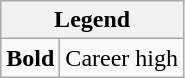<table class="wikitable mw-collapsible mw-collapsed">
<tr>
<th colspan="2">Legend</th>
</tr>
<tr>
<td><strong>Bold</strong></td>
<td>Career high</td>
</tr>
</table>
